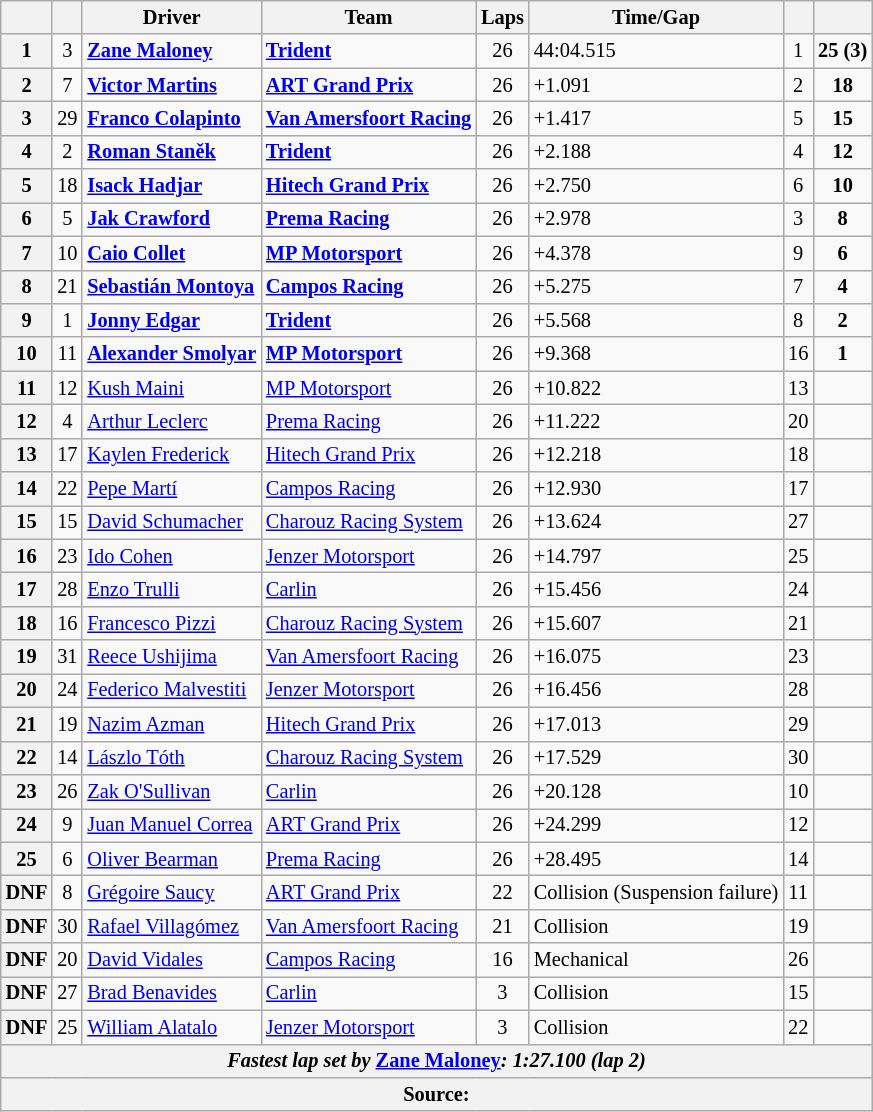<table class="wikitable" style="font-size:85%">
<tr>
<th></th>
<th></th>
<th>Driver</th>
<th>Team</th>
<th>Laps</th>
<th>Time/Gap</th>
<th></th>
<th></th>
</tr>
<tr>
<th>1</th>
<td align="center">3</td>
<td> <strong><a href='#'>Zane Maloney</a></strong></td>
<td><strong><a href='#'>Trident</a></strong></td>
<td align="center">26</td>
<td>44:04.515</td>
<td align="center">1</td>
<td align="center"><strong>25 (3)</strong></td>
</tr>
<tr>
<th>2</th>
<td align="center">7</td>
<td> <strong><a href='#'>Victor Martins</a></strong></td>
<td><strong><a href='#'>ART Grand Prix</a></strong></td>
<td align="center">26</td>
<td>+1.091</td>
<td align="center">2</td>
<td align="center"><strong>18</strong></td>
</tr>
<tr>
<th>3</th>
<td align="center">29</td>
<td><strong> <a href='#'>Franco Colapinto</a></strong></td>
<td><strong><a href='#'>Van Amersfoort Racing</a></strong></td>
<td align="center">26</td>
<td>+1.417</td>
<td align="center">5</td>
<td align="center"><strong>15</strong></td>
</tr>
<tr>
<th>4</th>
<td align="center">2</td>
<td> <strong><a href='#'>Roman Staněk</a></strong></td>
<td><strong><a href='#'>Trident</a></strong></td>
<td align="center">26</td>
<td>+2.188</td>
<td align="center">4</td>
<td align="center"><strong>12</strong></td>
</tr>
<tr>
<th>5</th>
<td align="center">18</td>
<td> <strong><a href='#'>Isack Hadjar</a></strong></td>
<td><strong><a href='#'>Hitech Grand Prix</a></strong></td>
<td align="center">26</td>
<td>+2.750</td>
<td align="center">6</td>
<td align="center"><strong>10</strong></td>
</tr>
<tr>
<th>6</th>
<td align="center">5</td>
<td> <strong><a href='#'>Jak Crawford</a></strong></td>
<td><strong><a href='#'>Prema Racing</a></strong></td>
<td align="center">26</td>
<td>+2.978</td>
<td align="center">3</td>
<td align="center"><strong>8</strong></td>
</tr>
<tr>
<th>7</th>
<td align="center">10</td>
<td> <strong><a href='#'>Caio Collet</a></strong></td>
<td><strong><a href='#'>MP Motorsport</a></strong></td>
<td align="center">26</td>
<td>+4.378</td>
<td align="center">9</td>
<td align="center"><strong>6</strong></td>
</tr>
<tr>
<th>8</th>
<td align="center">21</td>
<td> <strong><a href='#'>Sebastián Montoya</a></strong></td>
<td><strong><a href='#'>Campos Racing</a></strong></td>
<td align="center">26</td>
<td>+5.275</td>
<td align="center">7</td>
<td align="center"><strong>4</strong></td>
</tr>
<tr>
<th>9</th>
<td align="center">1</td>
<td> <strong><a href='#'>Jonny Edgar</a></strong></td>
<td><strong><a href='#'>Trident</a></strong></td>
<td align="center">26</td>
<td>+5.568</td>
<td align="center">8</td>
<td align="center"><strong>2</strong></td>
</tr>
<tr>
<th>10</th>
<td align="center">11</td>
<td><strong> <a href='#'>Alexander Smolyar</a></strong></td>
<td><strong><a href='#'>MP Motorsport</a></strong></td>
<td align="center">26</td>
<td>+9.368</td>
<td align="center">16</td>
<td align="center"><strong>1</strong></td>
</tr>
<tr>
<th>11</th>
<td align="center">12</td>
<td> <a href='#'>Kush Maini</a></td>
<td><a href='#'>MP Motorsport</a></td>
<td align="center">26</td>
<td>+10.822</td>
<td align="center">13</td>
<td align="center"></td>
</tr>
<tr>
<th>12</th>
<td align="center">4</td>
<td> <a href='#'>Arthur Leclerc</a></td>
<td><a href='#'>Prema Racing</a></td>
<td align="center">26</td>
<td>+11.222</td>
<td align="center">20</td>
<td align="center"></td>
</tr>
<tr>
<th>13</th>
<td align="center">17</td>
<td> <a href='#'>Kaylen Frederick</a></td>
<td><a href='#'>Hitech Grand Prix</a></td>
<td align="center">26</td>
<td>+12.218</td>
<td align="center">18</td>
<td align="center"></td>
</tr>
<tr>
<th>14</th>
<td align="center">22</td>
<td> <a href='#'>Pepe Martí</a></td>
<td><a href='#'>Campos Racing</a></td>
<td align="center">26</td>
<td>+12.930</td>
<td align="center">17</td>
<td align="center"></td>
</tr>
<tr>
<th>15</th>
<td align="center">15</td>
<td> <a href='#'>David Schumacher</a></td>
<td><a href='#'>Charouz Racing System</a></td>
<td align="center">26</td>
<td>+13.624</td>
<td align="center">27</td>
<td align="center"></td>
</tr>
<tr>
<th>16</th>
<td align="center">23</td>
<td> <a href='#'>Ido Cohen</a></td>
<td><a href='#'>Jenzer Motorsport</a></td>
<td align="center">26</td>
<td>+14.797</td>
<td align="center">25</td>
<td align="center"></td>
</tr>
<tr>
<th>17</th>
<td align="center">28</td>
<td> <a href='#'>Enzo Trulli</a></td>
<td><a href='#'>Carlin</a></td>
<td align="center">26</td>
<td>+15.456</td>
<td align="center">24</td>
<td align="center"></td>
</tr>
<tr>
<th>18</th>
<td align="center">16</td>
<td> <a href='#'>Francesco Pizzi</a></td>
<td><a href='#'>Charouz Racing System</a></td>
<td align="center">26</td>
<td>+15.607</td>
<td align="center">21</td>
<td align="center"></td>
</tr>
<tr>
<th>19</th>
<td align="center">31</td>
<td> <a href='#'>Reece Ushijima</a></td>
<td><a href='#'>Van Amersfoort Racing</a></td>
<td align="center">26</td>
<td>+16.075</td>
<td align="center">23</td>
<td align="center"></td>
</tr>
<tr>
<th>20</th>
<td align="center">24</td>
<td> <a href='#'>Federico Malvestiti</a></td>
<td><a href='#'>Jenzer Motorsport</a></td>
<td align="center">26</td>
<td>+16.456</td>
<td align="center">28</td>
<td align="center"></td>
</tr>
<tr>
<th>21</th>
<td align="center">19</td>
<td> <a href='#'>Nazim Azman</a></td>
<td><a href='#'>Hitech Grand Prix</a></td>
<td align="center">26</td>
<td>+17.013</td>
<td align="center">29</td>
<td align="center"></td>
</tr>
<tr>
<th>22</th>
<td align="center">14</td>
<td> <a href='#'>Lászlo Tóth</a></td>
<td><a href='#'>Charouz Racing System</a></td>
<td align="center">26</td>
<td>+17.529</td>
<td align="center">30</td>
<td align="center"></td>
</tr>
<tr>
<th>23</th>
<td align="center">26</td>
<td> <a href='#'>Zak O'Sullivan</a></td>
<td><a href='#'>Carlin</a></td>
<td align="center">26</td>
<td>+20.128</td>
<td align="center">10</td>
<td align="center"></td>
</tr>
<tr>
<th>24</th>
<td align="center">9</td>
<td> <a href='#'>Juan Manuel Correa</a></td>
<td><a href='#'>ART Grand Prix</a></td>
<td align="center">26</td>
<td>+24.299</td>
<td align="center">12</td>
<td align="center"></td>
</tr>
<tr>
<th>25</th>
<td align="center">6</td>
<td> <a href='#'>Oliver Bearman</a></td>
<td><a href='#'>Prema Racing</a></td>
<td align="center">26</td>
<td>+28.495</td>
<td align="center">14</td>
<td align="center"></td>
</tr>
<tr>
<th>DNF</th>
<td align="center">8</td>
<td> <a href='#'>Grégoire Saucy</a></td>
<td><a href='#'>ART Grand Prix</a></td>
<td align="center">22</td>
<td>Collision (Suspension failure)</td>
<td align="center">11</td>
<td align="center"></td>
</tr>
<tr>
<th>DNF</th>
<td align="center">30</td>
<td> <a href='#'>Rafael Villagómez</a></td>
<td><a href='#'>Van Amersfoort Racing</a></td>
<td align="center">21</td>
<td>Collision</td>
<td align="center">19</td>
<td align="center"></td>
</tr>
<tr>
<th>DNF</th>
<td align="center">20</td>
<td> <a href='#'>David Vidales</a></td>
<td><a href='#'>Campos Racing</a></td>
<td align="center">16</td>
<td>Mechanical</td>
<td align="center">26</td>
<td align="center"></td>
</tr>
<tr>
<th>DNF</th>
<td align="center">27</td>
<td> <a href='#'>Brad Benavides</a></td>
<td><a href='#'>Carlin</a></td>
<td align="center">3</td>
<td>Collision</td>
<td align="center">15</td>
<td align="center"></td>
</tr>
<tr>
<th>DNF</th>
<td align="center">25</td>
<td> <a href='#'>William Alatalo</a></td>
<td><a href='#'>Jenzer Motorsport</a></td>
<td align="center">3</td>
<td>Collision</td>
<td align="center">22</td>
<td align="center"></td>
</tr>
<tr>
<th colspan="8"><em>Fastest lap set by</em> <strong> <a href='#'>Zane Maloney</a><strong><em>: 1:27.100 (lap 2)<em></th>
</tr>
<tr>
<th colspan="8">Source:</th>
</tr>
</table>
